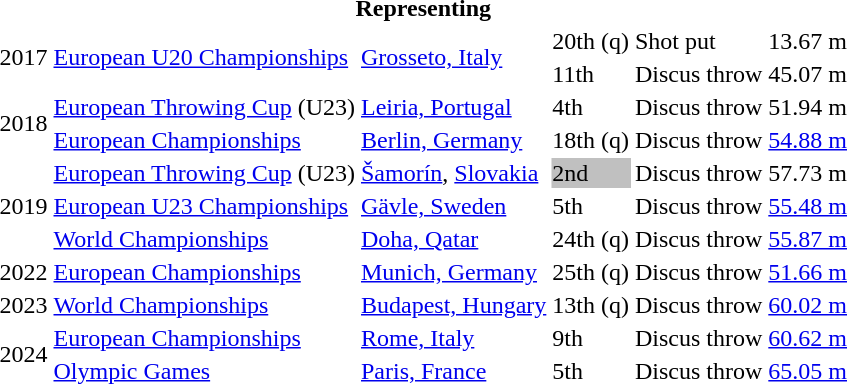<table>
<tr>
<th colspan="6">Representing </th>
</tr>
<tr>
<td rowspan=2>2017</td>
<td rowspan=2><a href='#'>European U20 Championships</a></td>
<td rowspan=2><a href='#'>Grosseto, Italy</a></td>
<td>20th (q)</td>
<td>Shot put</td>
<td>13.67 m</td>
</tr>
<tr>
<td>11th</td>
<td>Discus throw</td>
<td>45.07 m</td>
</tr>
<tr>
<td rowspan=2>2018</td>
<td><a href='#'>European Throwing Cup</a> (U23)</td>
<td><a href='#'>Leiria, Portugal</a></td>
<td>4th</td>
<td>Discus throw</td>
<td>51.94 m</td>
</tr>
<tr>
<td><a href='#'>European Championships</a></td>
<td><a href='#'>Berlin, Germany</a></td>
<td>18th (q)</td>
<td>Discus throw</td>
<td><a href='#'>54.88 m</a></td>
</tr>
<tr>
<td rowspan=3>2019</td>
<td><a href='#'>European Throwing Cup</a> (U23)</td>
<td><a href='#'>Šamorín</a>, <a href='#'>Slovakia</a></td>
<td bgcolor=silver>2nd</td>
<td>Discus throw</td>
<td>57.73 m</td>
</tr>
<tr>
<td><a href='#'>European U23 Championships</a></td>
<td><a href='#'>Gävle, Sweden</a></td>
<td>5th</td>
<td>Discus throw</td>
<td><a href='#'>55.48 m</a></td>
</tr>
<tr>
<td><a href='#'>World Championships</a></td>
<td><a href='#'>Doha, Qatar</a></td>
<td>24th (q)</td>
<td>Discus throw</td>
<td><a href='#'>55.87 m</a></td>
</tr>
<tr>
<td>2022</td>
<td><a href='#'>European Championships</a></td>
<td><a href='#'>Munich, Germany</a></td>
<td>25th (q)</td>
<td>Discus throw</td>
<td><a href='#'>51.66 m</a></td>
</tr>
<tr>
<td>2023</td>
<td><a href='#'>World Championships</a></td>
<td><a href='#'>Budapest, Hungary</a></td>
<td>13th (q)</td>
<td>Discus throw</td>
<td><a href='#'>60.02 m</a></td>
</tr>
<tr>
<td rowspan=2>2024</td>
<td><a href='#'>European Championships</a></td>
<td><a href='#'>Rome, Italy</a></td>
<td>9th</td>
<td>Discus throw</td>
<td><a href='#'>60.62 m</a></td>
</tr>
<tr>
<td><a href='#'>Olympic Games</a></td>
<td><a href='#'>Paris, France</a></td>
<td>5th</td>
<td>Discus throw</td>
<td><a href='#'>65.05 m</a></td>
</tr>
</table>
